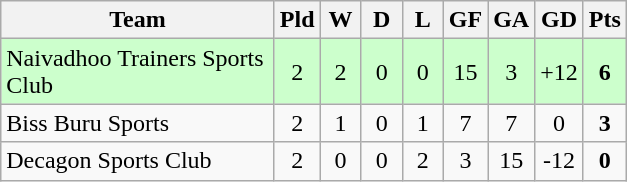<table class="wikitable" style="text-align:center">
<tr>
<th width=175>Team</th>
<th style="width:20px;" abbr="Played">Pld</th>
<th style="width:20px;" abbr="Won">W</th>
<th style="width:20px;" abbr="Drawn">D</th>
<th style="width:20px;" abbr="Lost">L</th>
<th style="width:20px;" abbr="Goals for">GF</th>
<th style="width:20px;" abbr="Goals against">GA</th>
<th style="width:20px;" abbr="Goal difference">GD</th>
<th style="width:20px;" abbr="Points">Pts</th>
</tr>
<tr style="background:#cfc;">
<td align=left>Naivadhoo Trainers Sports Club</td>
<td>2</td>
<td>2</td>
<td>0</td>
<td>0</td>
<td>15</td>
<td>3</td>
<td>+12</td>
<td><strong>6</strong></td>
</tr>
<tr>
<td align=left>Biss Buru Sports</td>
<td>2</td>
<td>1</td>
<td>0</td>
<td>1</td>
<td>7</td>
<td>7</td>
<td>0</td>
<td><strong>3</strong></td>
</tr>
<tr>
<td align=left>Decagon Sports Club</td>
<td>2</td>
<td>0</td>
<td>0</td>
<td>2</td>
<td>3</td>
<td>15</td>
<td>-12</td>
<td><strong>0</strong></td>
</tr>
</table>
